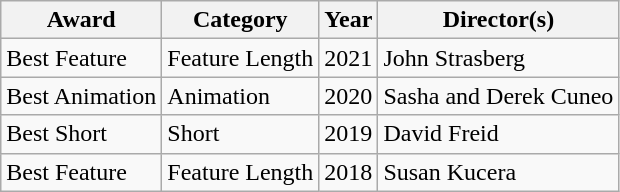<table class="wikitable">
<tr>
<th>Award</th>
<th>Category</th>
<th>Year</th>
<th>Director(s)</th>
</tr>
<tr>
<td>Best Feature</td>
<td>Feature Length</td>
<td>2021</td>
<td>John Strasberg</td>
</tr>
<tr>
<td>Best Animation</td>
<td>Animation</td>
<td>2020</td>
<td>Sasha and Derek Cuneo</td>
</tr>
<tr>
<td>Best Short</td>
<td>Short</td>
<td>2019</td>
<td>David Freid</td>
</tr>
<tr>
<td>Best Feature</td>
<td>Feature Length</td>
<td>2018</td>
<td>Susan Kucera</td>
</tr>
</table>
